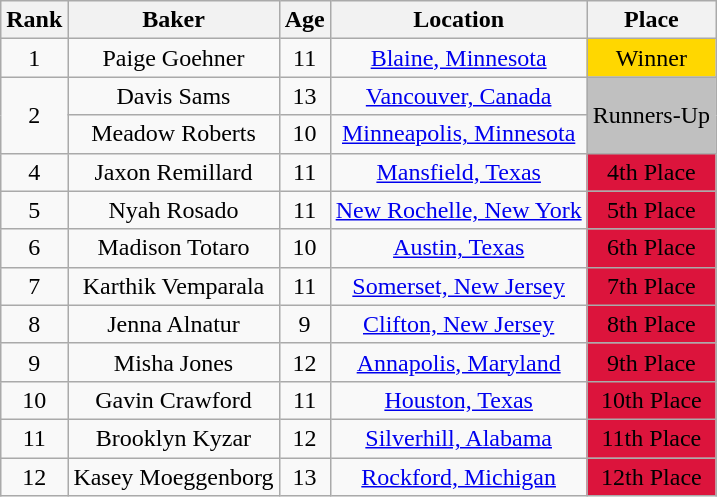<table class="wikitable" style="text-align:center;">
<tr>
<th>Rank</th>
<th>Baker</th>
<th>Age</th>
<th>Location</th>
<th>Place</th>
</tr>
<tr 5th>
<td>1</td>
<td>Paige Goehner</td>
<td>11</td>
<td><a href='#'>Blaine, Minnesota</a></td>
<td style="background:gold;">Winner</td>
</tr>
<tr 2>
<td Rowspan="2">2</td>
<td>Davis Sams</td>
<td>13</td>
<td><a href='#'>Vancouver, Canada</a></td>
<td rowspan="2" style="background:silver;">Runners-Up</td>
</tr>
<tr>
<td>Meadow Roberts</td>
<td>10</td>
<td><a href='#'>Minneapolis, Minnesota</a></td>
</tr>
<tr 2>
<td>4</td>
<td>Jaxon Remillard</td>
<td>11</td>
<td><a href='#'>Mansfield, Texas</a></td>
<td style="background:crimson;">4th Place</td>
</tr>
<tr 4>
<td>5</td>
<td>Nyah Rosado</td>
<td>11</td>
<td><a href='#'>New Rochelle, New York</a></td>
<td style="background:crimson;">5th Place</td>
</tr>
<tr 5>
<td>6</td>
<td>Madison Totaro</td>
<td>10</td>
<td><a href='#'>Austin, Texas</a></td>
<td style="background:crimson;">6th Place</td>
</tr>
<tr 6>
<td>7</td>
<td>Karthik Vemparala</td>
<td>11</td>
<td><a href='#'>Somerset, New Jersey</a></td>
<td style="background:crimson;">7th Place</td>
</tr>
<tr 7>
<td>8</td>
<td>Jenna Alnatur</td>
<td>9</td>
<td><a href='#'>Clifton, New Jersey</a></td>
<td style="background:crimson;">8th Place</td>
</tr>
<tr 8>
<td>9</td>
<td>Misha Jones</td>
<td>12</td>
<td><a href='#'>Annapolis, Maryland</a></td>
<td style="background:crimson;">9th Place</td>
</tr>
<tr 6th place>
<td>10</td>
<td>Gavin Crawford</td>
<td>11</td>
<td><a href='#'>Houston, Texas</a></td>
<td style="background:crimson;">10th Place</td>
</tr>
<tr 10>
<td>11</td>
<td>Brooklyn Kyzar</td>
<td>12</td>
<td><a href='#'>Silverhill, Alabama</a></td>
<td style="background:crimson;">11th Place</td>
</tr>
<tr 11>
<td>12</td>
<td>Kasey Moeggenborg</td>
<td>13</td>
<td><a href='#'>Rockford, Michigan</a></td>
<td style="background:crimson;">12th Place</td>
</tr>
</table>
